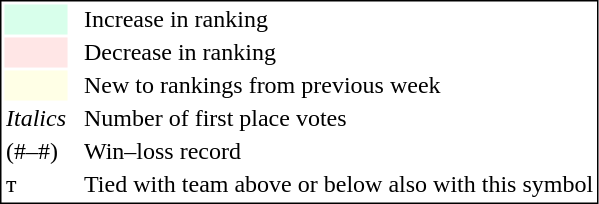<table style="border:1px solid black;">
<tr>
<td style="background:#D8FFEB; width:20px;"></td>
<td> </td>
<td>Increase in ranking</td>
</tr>
<tr>
<td style="background:#FFE6E6; width:20px;"></td>
<td> </td>
<td>Decrease in ranking</td>
</tr>
<tr>
<td style="background:#FFFFE6; width:20px;"></td>
<td> </td>
<td>New to rankings from previous week</td>
</tr>
<tr>
<td><em>Italics</em></td>
<td> </td>
<td>Number of first place votes</td>
</tr>
<tr>
<td>(#–#)</td>
<td> </td>
<td>Win–loss record</td>
</tr>
<tr>
<td>т</td>
<td></td>
<td>Tied with team above or below also with this symbol</td>
</tr>
</table>
